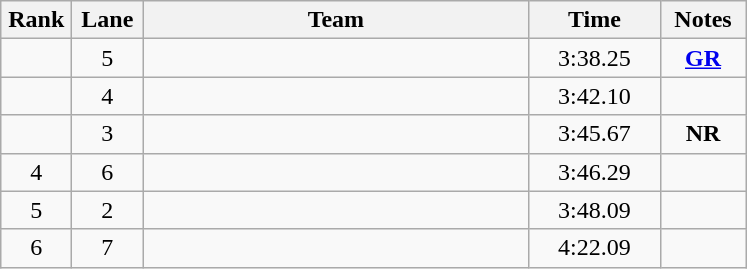<table class="wikitable sortable" style="text-align:center;">
<tr>
<th width=40>Rank</th>
<th width=40>Lane</th>
<th width=250>Team</th>
<th width=80>Time</th>
<th width=50>Notes</th>
</tr>
<tr>
<td></td>
<td>5</td>
<td align=left> </td>
<td>3:38.25</td>
<td><strong><a href='#'>GR</a></strong></td>
</tr>
<tr>
<td></td>
<td>4</td>
<td align=left> </td>
<td>3:42.10</td>
<td></td>
</tr>
<tr>
<td></td>
<td>3</td>
<td align=left>  </td>
<td>3:45.67</td>
<td><strong>NR</strong></td>
</tr>
<tr>
<td>4</td>
<td>6</td>
<td align=left> </td>
<td>3:46.29</td>
<td></td>
</tr>
<tr>
<td>5</td>
<td>2</td>
<td align=left>  </td>
<td>3:48.09</td>
<td></td>
</tr>
<tr>
<td>6</td>
<td>7</td>
<td align=left>  </td>
<td>4:22.09</td>
<td></td>
</tr>
</table>
